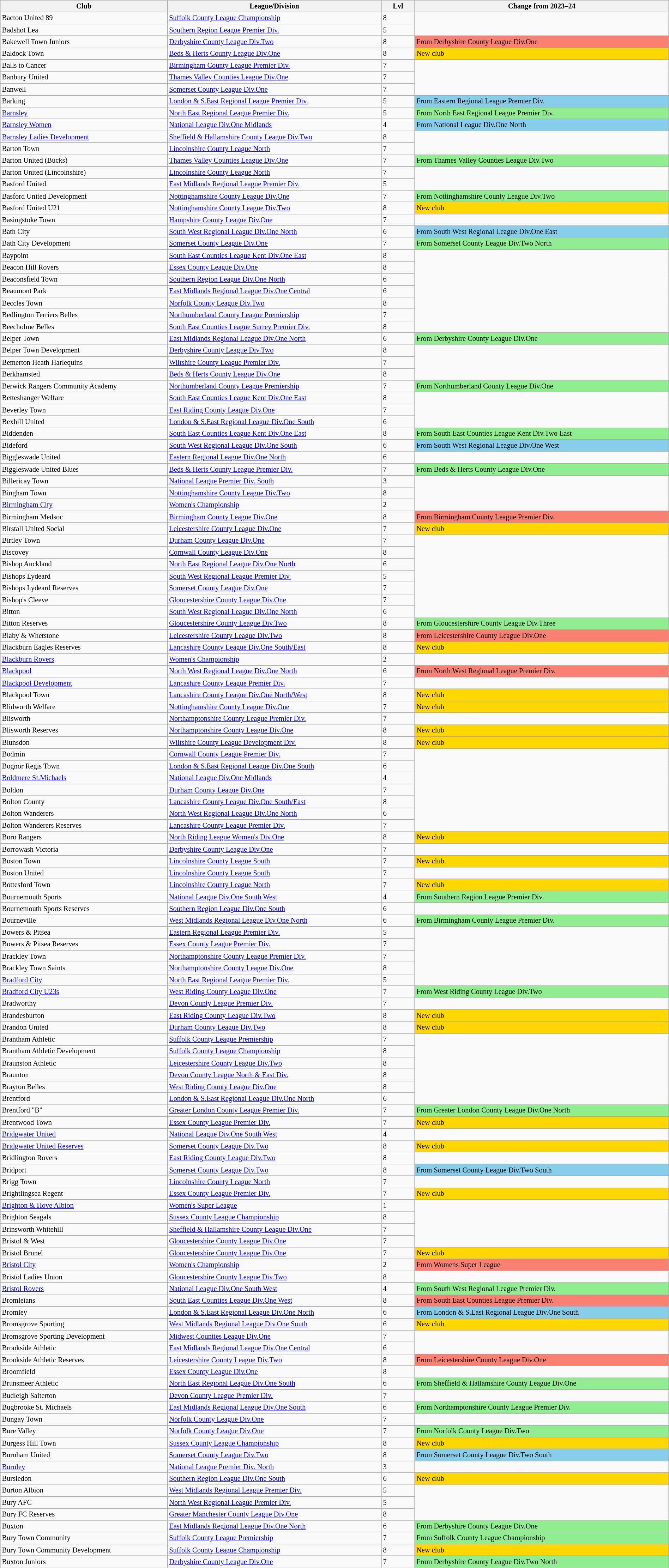<table class="wikitable sortable" width=100% style="font-size:85%">
<tr>
<th width=25%>Club</th>
<th width=32%>League/Division</th>
<th width=5%>Lvl</th>
<th width=38%>Change from 2023–24</th>
</tr>
<tr>
<td>Bacton United 89</td>
<td><a href='#'>Suffolk County League Championship</a></td>
<td>8</td>
</tr>
<tr>
<td>Badshot Lea</td>
<td><a href='#'>Southern Region League Premier Div.</a></td>
<td>5</td>
</tr>
<tr>
<td>Bakewell Town Juniors</td>
<td><a href='#'>Derbyshire County League Div.Two</a></td>
<td>8</td>
<td style="background:salmon">From Derbyshire County League Div.One</td>
</tr>
<tr>
<td>Baldock Town</td>
<td><a href='#'>Beds & Herts County League Div.One</a></td>
<td>8</td>
<td style="background:gold">New club</td>
</tr>
<tr>
<td>Balls to Cancer</td>
<td><a href='#'>Birmingham County League Premier Div.</a></td>
<td>7</td>
</tr>
<tr>
<td>Banbury United</td>
<td><a href='#'>Thames Valley Counties League Div.One</a></td>
<td>7</td>
</tr>
<tr>
<td>Banwell</td>
<td><a href='#'>Somerset County League Div.One</a></td>
<td>7</td>
</tr>
<tr>
<td>Barking</td>
<td><a href='#'>London & S.East Regional League Premier Div.</a></td>
<td>5</td>
<td style="background:skyblue">From Eastern Regional League Premier Div.</td>
</tr>
<tr>
<td><a href='#'>Barnsley</a></td>
<td><a href='#'>North East Regional League Premier Div.</a></td>
<td>5</td>
<td style="background:lightgreen">From North East Regional League Premier Div.</td>
</tr>
<tr>
<td><a href='#'>Barnsley Women</a></td>
<td><a href='#'>National League Div.One Midlands</a></td>
<td>4</td>
<td style="background:skyblue">From National League Div.One North</td>
</tr>
<tr>
<td><a href='#'>Barnsley Ladies Development</a></td>
<td><a href='#'>Sheffield & Hallamshire County League Div.Two</a></td>
<td>8</td>
</tr>
<tr>
<td>Barton Town</td>
<td><a href='#'>Lincolnshire County League North</a></td>
<td>7</td>
</tr>
<tr>
<td>Barton United (Bucks)</td>
<td><a href='#'>Thames Valley Counties League Div.One</a></td>
<td>7</td>
<td style="background:lightgreen">From Thames Valley Counties League Div.Two</td>
</tr>
<tr>
<td>Barton United (Lincolnshire)</td>
<td><a href='#'>Lincolnshire County League North</a></td>
<td>7</td>
</tr>
<tr>
<td>Basford United</td>
<td><a href='#'>East Midlands Regional League Premier Div.</a></td>
<td>5</td>
</tr>
<tr>
<td>Basford United Development</td>
<td><a href='#'>Nottinghamshire County League Div.One</a></td>
<td>7</td>
<td style="background:lightgreen">From Nottinghamshire County League Div.Two</td>
</tr>
<tr>
<td>Basford United U21</td>
<td><a href='#'>Nottinghamshire County League Div.Two</a></td>
<td>8</td>
<td style="background:gold">New club</td>
</tr>
<tr>
<td>Basingstoke Town</td>
<td><a href='#'>Hampshire County League Div.One</a></td>
<td>7</td>
</tr>
<tr>
<td>Bath City</td>
<td><a href='#'>South West Regional League Div.One North</a></td>
<td>6</td>
<td style="background:skyblue">From South West Regional League Div.One East</td>
</tr>
<tr>
<td>Bath City Development</td>
<td><a href='#'>Somerset County League Div.One</a></td>
<td>7</td>
<td style="background:lightgreen">From Somerset County League Div.Two North</td>
</tr>
<tr>
<td>Baypoint</td>
<td><a href='#'>South East Counties League Kent Div.One East</a></td>
<td>8</td>
</tr>
<tr>
<td>Beacon Hill Rovers</td>
<td><a href='#'>Essex County League Div.One</a></td>
<td>8</td>
</tr>
<tr>
<td>Beaconsfield Town</td>
<td><a href='#'>Southern Region League Div.One North</a></td>
<td>6</td>
</tr>
<tr>
<td>Beaumont Park</td>
<td><a href='#'>East Midlands Regional League Div.One Central</a></td>
<td>6</td>
</tr>
<tr>
<td>Beccles Town</td>
<td><a href='#'>Norfolk County League Div.Two</a></td>
<td>8</td>
</tr>
<tr>
<td>Bedlington Terriers Belles</td>
<td><a href='#'>Northumberland County League Premiership</a></td>
<td>7</td>
</tr>
<tr>
<td>Beecholme Belles</td>
<td><a href='#'>South East Counties League Surrey Premier Div.</a></td>
<td>8</td>
</tr>
<tr>
<td>Belper Town</td>
<td><a href='#'>East Midlands Regional League Div.One North</a></td>
<td>6</td>
<td style="background:lightgreen">From Derbyshire County League Div.One</td>
</tr>
<tr>
<td>Belper Town Development</td>
<td><a href='#'>Derbyshire County League Div.Two</a></td>
<td>8</td>
</tr>
<tr>
<td>Bemerton Heath Harlequins</td>
<td><a href='#'>Wiltshire County League Premier Div.</a></td>
<td>7</td>
</tr>
<tr>
<td>Berkhamsted</td>
<td><a href='#'>Beds & Herts County League Div.One</a></td>
<td>8</td>
</tr>
<tr>
<td>Berwick Rangers Community Academy</td>
<td><a href='#'>Northumberland County League Premiership</a></td>
<td>7</td>
<td style="background:lightgreen">From Northumberland County League Div.One</td>
</tr>
<tr>
<td>Betteshanger Welfare</td>
<td><a href='#'>South East Counties League Kent Div.One East</a></td>
<td>8</td>
</tr>
<tr>
<td>Beverley Town</td>
<td><a href='#'>East Riding County League Div.One</a></td>
<td>7</td>
</tr>
<tr>
<td>Bexhill United</td>
<td><a href='#'>London & S.East Regional League Div.One South</a></td>
<td>6</td>
</tr>
<tr>
<td>Biddenden</td>
<td><a href='#'>South East Counties League Kent Div.One East</a></td>
<td>8</td>
<td style="background:lightgreen">From South East Counties League Kent Div.Two East</td>
</tr>
<tr>
<td>Bideford</td>
<td><a href='#'>South West Regional League Div.One South</a></td>
<td>6</td>
<td style="background:skyblue">From South West Regional League Div.One West</td>
</tr>
<tr>
<td>Biggleswade United</td>
<td><a href='#'>Eastern Regional League Div.One North</a></td>
<td>6</td>
</tr>
<tr>
<td>Biggleswade United Blues</td>
<td><a href='#'>Beds & Herts County League Premier Div.</a></td>
<td>7</td>
<td style="background:lightgreen">From Beds & Herts County League Div.One</td>
</tr>
<tr>
<td>Billericay Town</td>
<td><a href='#'>National League Premier Div. South</a></td>
<td>3</td>
</tr>
<tr>
<td>Bingham Town</td>
<td><a href='#'>Nottinghamshire County League Div.Two</a></td>
<td>8</td>
</tr>
<tr>
<td><a href='#'>Birmingham City</a></td>
<td><a href='#'>Women's Championship</a></td>
<td>2</td>
</tr>
<tr>
<td>Birmingham Medsoc</td>
<td><a href='#'>Birmingham County League Div.One</a></td>
<td>8</td>
<td style="background:salmon">From Birmingham County League Premier Div.</td>
</tr>
<tr>
<td>Birstall United Social</td>
<td><a href='#'>Leicestershire County League Div.One</a></td>
<td>7</td>
<td style="background:gold">New club</td>
</tr>
<tr>
<td>Birtley Town</td>
<td><a href='#'>Durham County League Div.One</a></td>
<td>7</td>
</tr>
<tr>
<td>Biscovey</td>
<td><a href='#'>Cornwall County League Div.One</a></td>
<td>8</td>
</tr>
<tr>
<td>Bishop Auckland</td>
<td><a href='#'>North East Regional League Div.One North</a></td>
<td>6</td>
</tr>
<tr>
<td>Bishops Lydeard</td>
<td><a href='#'>South West Regional League Premier Div.</a></td>
<td>5</td>
</tr>
<tr>
<td>Bishops Lydeard Reserves</td>
<td><a href='#'>Somerset County League Div.One</a></td>
<td>7</td>
</tr>
<tr>
<td>Bishop's Cleeve</td>
<td><a href='#'>Gloucestershire County League Div.One</a></td>
<td>7</td>
</tr>
<tr>
<td>Bitton</td>
<td><a href='#'>South West Regional League Div.One North</a></td>
<td>6</td>
</tr>
<tr>
<td>Bitton Reserves</td>
<td><a href='#'>Gloucestershire County League Div.Two</a></td>
<td>8</td>
<td style="background:lightgreen">From Gloucestershire County League Div.Three</td>
</tr>
<tr>
<td>Blaby & Whetstone</td>
<td><a href='#'>Leicestershire County League Div.Two</a></td>
<td>8</td>
<td style="background:salmon">From Leicestershire County League Div.One</td>
</tr>
<tr>
<td>Blackburn Eagles Reserves</td>
<td><a href='#'>Lancashire County League Div.One South/East</a></td>
<td>8</td>
<td style="background:gold">New club</td>
</tr>
<tr>
<td><a href='#'>Blackburn Rovers</a></td>
<td><a href='#'>Women's Championship</a></td>
<td>2</td>
</tr>
<tr>
<td><a href='#'>Blackpool</a></td>
<td><a href='#'>North West Regional League Div.One North</a></td>
<td>6</td>
<td style="background:salmon">From North West Regional League Premier Div.</td>
</tr>
<tr>
<td><a href='#'>Blackpool Development</a></td>
<td><a href='#'>Lancashire County League Premier Div.</a></td>
<td>7</td>
</tr>
<tr>
<td>Blackpool Town</td>
<td><a href='#'>Lancashire County League Div.One North/West</a></td>
<td>8</td>
<td style="background:gold">New club</td>
</tr>
<tr>
<td>Blidworth Welfare</td>
<td><a href='#'>Nottinghamshire County League Div.One</a></td>
<td>7</td>
<td style="background:gold">New club</td>
</tr>
<tr>
<td>Blisworth</td>
<td><a href='#'>Northamptonshire County League Premier Div.</a></td>
<td>7</td>
</tr>
<tr>
<td>Blisworth Reserves</td>
<td><a href='#'>Northamptonshire County League Div.One</a></td>
<td>8</td>
<td style="background:gold">New club</td>
</tr>
<tr>
<td>Blunsdon</td>
<td><a href='#'>Wiltshire County League Development Div.</a></td>
<td>8</td>
<td style="background:gold">New club</td>
</tr>
<tr>
<td>Bodmin</td>
<td><a href='#'>Cornwall County League Premier Div.</a></td>
<td>7</td>
</tr>
<tr>
<td>Bognor Regis Town</td>
<td><a href='#'>London & S.East Regional League Div.One South</a></td>
<td>6</td>
</tr>
<tr>
<td><a href='#'>Boldmere St.Michaels</a></td>
<td><a href='#'>National League Div.One Midlands</a></td>
<td>4</td>
</tr>
<tr>
<td>Boldon</td>
<td><a href='#'>Durham County League Div.One</a></td>
<td>7</td>
</tr>
<tr>
<td>Bolton County</td>
<td><a href='#'>Lancashire County League Div.One South/East</a></td>
<td>8</td>
</tr>
<tr>
<td>Bolton Wanderers</td>
<td><a href='#'>North West Regional League Div.One North</a></td>
<td>6</td>
</tr>
<tr>
<td>Bolton Wanderers Reserves</td>
<td><a href='#'>Lancashire County League Premier Div.</a></td>
<td>7</td>
</tr>
<tr>
<td>Boro Rangers</td>
<td><a href='#'>North Riding League Women's Div.One</a></td>
<td>8</td>
<td style="background:gold">New club</td>
</tr>
<tr>
<td>Borrowash Victoria</td>
<td><a href='#'>Derbyshire County League Div.One</a></td>
<td>7</td>
</tr>
<tr>
<td>Boston Town</td>
<td><a href='#'>Lincolnshire County League South</a></td>
<td>7</td>
<td style="background:gold">New club</td>
</tr>
<tr>
<td>Boston United</td>
<td><a href='#'>Lincolnshire County League South</a></td>
<td>7</td>
</tr>
<tr>
<td>Bottesford Town</td>
<td><a href='#'>Lincolnshire County League North</a></td>
<td>7</td>
<td style="background:gold">New club</td>
</tr>
<tr>
<td>Bournemouth Sports</td>
<td><a href='#'>National League Div.One South West</a></td>
<td>4</td>
<td style="background:lightgreen">From Southern Region League Premier Div.</td>
</tr>
<tr>
<td>Bournemouth Sports Reserves</td>
<td><a href='#'>Southern Region League Div.One South</a></td>
<td>6</td>
</tr>
<tr>
<td>Bourneville</td>
<td><a href='#'>West Midlands Regional League Div.One North</a></td>
<td>6</td>
<td style="background:lightgreen">From Birmingham County League Premier Div.</td>
</tr>
<tr>
<td>Bowers & Pitsea</td>
<td><a href='#'>Eastern Regional League Premier Div.</a></td>
<td>5</td>
</tr>
<tr>
<td>Bowers & Pitsea Reserves</td>
<td><a href='#'>Essex County League Premier Div.</a></td>
<td>7</td>
</tr>
<tr>
<td>Brackley Town</td>
<td><a href='#'>Northamptonshire County League Premier Div.</a></td>
<td>7</td>
</tr>
<tr>
<td>Brackley Town Saints</td>
<td><a href='#'>Northamptonshire County League Div.One</a></td>
<td>8</td>
</tr>
<tr>
<td><a href='#'>Bradford City</a></td>
<td><a href='#'>North East Regional League Premier Div.</a></td>
<td>5</td>
</tr>
<tr>
<td><a href='#'>Bradford City U23s</a></td>
<td><a href='#'>West Riding County League Div.One</a></td>
<td>7</td>
<td style="background:lightgreen">From West Riding County League Div.Two</td>
</tr>
<tr>
<td>Bradworthy</td>
<td><a href='#'>Devon County League Premier Div.</a></td>
<td>7</td>
</tr>
<tr>
<td>Brandesburton</td>
<td><a href='#'>East Riding County League Div.Two</a></td>
<td>8</td>
<td style="background:gold">New club</td>
</tr>
<tr>
<td>Brandon United</td>
<td><a href='#'>Durham County League Div.Two</a></td>
<td>8</td>
<td style="background:gold">New club</td>
</tr>
<tr>
<td>Brantham Athletic</td>
<td><a href='#'>Suffolk County League Premiership</a></td>
<td>7</td>
</tr>
<tr>
<td>Brantham Athletic Development</td>
<td><a href='#'>Suffolk County League Championship</a></td>
<td>8</td>
</tr>
<tr>
<td>Braunston Athletic</td>
<td><a href='#'>Leicestershire County League Div.Two</a></td>
<td>8</td>
</tr>
<tr>
<td>Braunton</td>
<td><a href='#'>Devon County League North & East Div.</a></td>
<td>8</td>
</tr>
<tr>
<td>Brayton Belles</td>
<td><a href='#'>West Riding County League Div.One</a></td>
<td>8</td>
</tr>
<tr>
<td>Brentford</td>
<td><a href='#'>London & S.East Regional League Div.One North</a></td>
<td>6</td>
</tr>
<tr>
<td>Brentford "B"</td>
<td><a href='#'>Greater London County League Premier Div.</a></td>
<td>7</td>
<td style="background:lightgreen">From Greater London County League Div.One North</td>
</tr>
<tr>
<td>Brentwood Town</td>
<td><a href='#'>Essex County League Premier Div.</a></td>
<td>7</td>
<td style="background:gold">New club</td>
</tr>
<tr>
<td><a href='#'>Bridgwater United</a></td>
<td><a href='#'>National League Div.One South West</a></td>
<td>4</td>
</tr>
<tr>
<td><a href='#'>Bridgwater United Reserves</a></td>
<td><a href='#'>Somerset County League Div.Two</a></td>
<td>8</td>
<td style="background:gold">New club</td>
</tr>
<tr>
<td>Bridlington Rovers</td>
<td><a href='#'>East Riding County League Div.Two</a></td>
<td>8</td>
</tr>
<tr>
<td>Bridport</td>
<td><a href='#'>Somerset County League Div.Two</a></td>
<td>8</td>
<td style="background:skyblue">From Somerset County League Div.Two South</td>
</tr>
<tr>
<td>Brigg Town</td>
<td><a href='#'>Lincolnshire County League North</a></td>
<td>7</td>
</tr>
<tr>
<td>Brightlingsea Regent</td>
<td><a href='#'>Essex County League Premier Div.</a></td>
<td>7</td>
<td style="background:gold">New club</td>
</tr>
<tr>
<td><a href='#'>Brighton & Hove Albion</a></td>
<td><a href='#'>Women's Super League</a></td>
<td>1</td>
</tr>
<tr>
<td>Brighton Seagals</td>
<td><a href='#'>Sussex County League Championship</a></td>
<td>8</td>
</tr>
<tr>
<td>Brinsworth Whitehill</td>
<td><a href='#'>Sheffield & Hallamshire County League Div.One</a></td>
<td>7</td>
</tr>
<tr>
<td>Bristol & West</td>
<td><a href='#'>Gloucestershire County League Div.One</a></td>
<td>7</td>
</tr>
<tr>
<td>Bristol Brunel</td>
<td><a href='#'>Gloucestershire County League Div.One</a></td>
<td>7</td>
<td style="background:gold">New club</td>
</tr>
<tr>
<td><a href='#'>Bristol City</a></td>
<td><a href='#'>Women's Championship</a></td>
<td>2</td>
<td style="background:salmon">From Womens Super League</td>
</tr>
<tr>
<td>Bristol Ladies Union</td>
<td><a href='#'>Gloucestershire County League Div.Two</a></td>
<td>8</td>
</tr>
<tr>
<td><a href='#'>Bristol Rovers</a></td>
<td><a href='#'>National League Div.One South West</a></td>
<td>4</td>
<td style="background:lightgreen">From South West Regional League Premier Div.</td>
</tr>
<tr>
<td>Bromleians</td>
<td><a href='#'>South East Counties League Div.One West</a></td>
<td>8</td>
<td style="background:salmon">From South East Counties League Premier Div.</td>
</tr>
<tr>
<td>Bromley</td>
<td><a href='#'>London & S.East Regional League Div.One North</a></td>
<td>6</td>
<td style="background:skyblue">From London & S.East Regional League Div.One South</td>
</tr>
<tr>
<td>Bromsgrove Sporting</td>
<td><a href='#'>West Midlands Regional League Div.One South</a></td>
<td>6</td>
<td style="background:gold">New club</td>
</tr>
<tr>
<td>Bromsgrove Sporting Development</td>
<td><a href='#'>Midwest Counties League Div.One</a></td>
<td>7</td>
</tr>
<tr>
<td>Brookside Athletic</td>
<td><a href='#'>East Midlands Regional League Div.One Central</a></td>
<td>6</td>
</tr>
<tr>
<td>Brookside Athletic Reserves</td>
<td><a href='#'>Leicestershire County League Div.Two</a></td>
<td>8</td>
<td style="background:salmon">From Leicestershire County League Div.One</td>
</tr>
<tr>
<td>Broomfield</td>
<td><a href='#'>Essex County League Div.One</a></td>
<td>8</td>
</tr>
<tr>
<td>Brunsmeer Athletic</td>
<td><a href='#'>North East Regional League Div.One South</a></td>
<td>6</td>
<td style="background:lightgreen">From Sheffield & Hallamshire County League Div.One</td>
</tr>
<tr>
<td>Budleigh Salterton</td>
<td><a href='#'>Devon County League Premier Div.</a></td>
<td>7</td>
</tr>
<tr>
<td>Bugbrooke St. Michaels</td>
<td><a href='#'>East Midlands Regional League Div.One South</a></td>
<td>6</td>
<td style="background:lightgreen">From Northamptonshire County League Premier Div.</td>
</tr>
<tr>
<td>Bungay Town</td>
<td><a href='#'>Norfolk County League Div.One</a></td>
<td>7</td>
</tr>
<tr>
<td>Bure Valley</td>
<td><a href='#'>Norfolk County League Div.One</a></td>
<td>7</td>
<td style="background:lightgreen">From Norfolk County League Div.Two</td>
</tr>
<tr>
<td>Burgess Hill Town</td>
<td><a href='#'>Sussex County League Championship</a></td>
<td>8</td>
<td style="background:gold">New club</td>
</tr>
<tr>
<td>Burnham United</td>
<td><a href='#'>Somerset County League Div.Two</a></td>
<td>8</td>
<td style="background:skyblue">From Somerset County League Div.Two South</td>
</tr>
<tr>
<td><a href='#'>Burnley</a></td>
<td><a href='#'>National League Premier Div. North</a></td>
<td>3</td>
</tr>
<tr>
<td>Bursledon</td>
<td><a href='#'>Southern Region League Div.One South</a></td>
<td>6</td>
<td style="background:gold">New club</td>
</tr>
<tr>
<td>Burton Albion</td>
<td><a href='#'>West Midlands Regional League Premier Div.</a></td>
<td>5</td>
</tr>
<tr>
<td>Bury AFC</td>
<td><a href='#'>North West Regional League Premier Div.</a></td>
<td>5</td>
</tr>
<tr>
<td>Bury FC Reserves</td>
<td><a href='#'>Greater Manchester County League Div.One</a></td>
<td>8</td>
</tr>
<tr>
<td>Buxton</td>
<td><a href='#'>East Midlands Regional League Div.One North</a></td>
<td>6</td>
<td style="background:lightgreen">From Derbyshire County League Div.One</td>
</tr>
<tr>
<td>Bury Town Community</td>
<td><a href='#'>Suffolk County League Premiership</a></td>
<td>7</td>
<td style="background:lightgreen">From Suffolk County League Championship</td>
</tr>
<tr>
<td>Bury Town Community Development</td>
<td><a href='#'>Suffolk County League Championship</a></td>
<td>8</td>
<td style="background:gold">New club</td>
</tr>
<tr>
<td>Buxton Juniors</td>
<td><a href='#'>Derbyshire County League Div.One</a></td>
<td>7</td>
<td style="background:lightgreen">From Derbyshire County League Div.Two North</td>
</tr>
<tr>
</tr>
</table>
